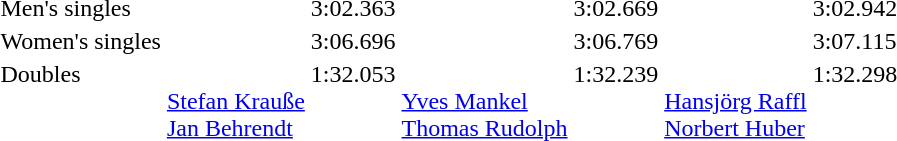<table>
<tr>
<td>Men's singles <br></td>
<td></td>
<td>3:02.363</td>
<td></td>
<td>3:02.669</td>
<td></td>
<td>3:02.942</td>
</tr>
<tr>
<td>Women's singles <br></td>
<td></td>
<td>3:06.696</td>
<td></td>
<td>3:06.769</td>
<td></td>
<td>3:07.115</td>
</tr>
<tr valign="top">
<td>Doubles <br></td>
<td><br> <a href='#'>Stefan Krauße</a> <br> <a href='#'>Jan Behrendt</a></td>
<td>1:32.053</td>
<td><br> <a href='#'>Yves Mankel</a> <br> <a href='#'>Thomas Rudolph</a></td>
<td>1:32.239</td>
<td><br> <a href='#'>Hansjörg Raffl</a> <br> <a href='#'>Norbert Huber</a></td>
<td>1:32.298</td>
</tr>
</table>
